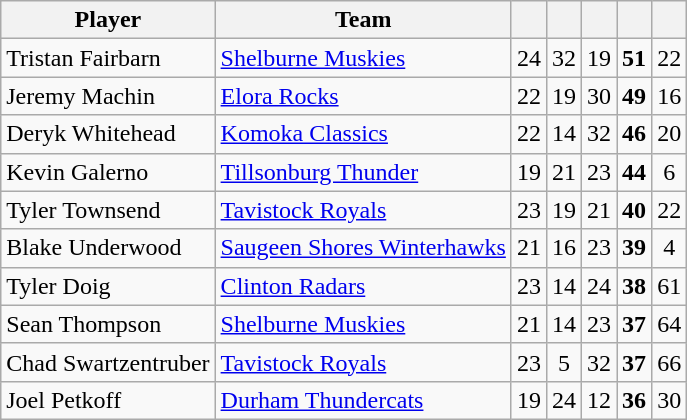<table class="wikitable" style="text-align:center">
<tr>
<th width:30%;">Player</th>
<th width:30%;">Team</th>
<th width:7.5%;"></th>
<th width:7.5%;"></th>
<th width:7.5%;"></th>
<th width:7.5%;"></th>
<th width:7.5%;"></th>
</tr>
<tr>
<td align=left>Tristan Fairbarn</td>
<td align=left><a href='#'>Shelburne Muskies</a></td>
<td>24</td>
<td>32</td>
<td>19</td>
<td><strong>51</strong></td>
<td>22</td>
</tr>
<tr>
<td align=left>Jeremy Machin</td>
<td align=left><a href='#'>Elora Rocks</a></td>
<td>22</td>
<td>19</td>
<td>30</td>
<td><strong>49</strong></td>
<td>16</td>
</tr>
<tr>
<td align=left>Deryk Whitehead</td>
<td align=left><a href='#'>Komoka Classics</a></td>
<td>22</td>
<td>14</td>
<td>32</td>
<td><strong>46</strong></td>
<td>20</td>
</tr>
<tr>
<td align=left>Kevin Galerno</td>
<td align=left><a href='#'>Tillsonburg Thunder</a></td>
<td>19</td>
<td>21</td>
<td>23</td>
<td><strong>44</strong></td>
<td>6</td>
</tr>
<tr>
<td align=left>Tyler Townsend</td>
<td align=left><a href='#'>Tavistock Royals</a></td>
<td>23</td>
<td>19</td>
<td>21</td>
<td><strong>40</strong></td>
<td>22</td>
</tr>
<tr>
<td align=left>Blake Underwood</td>
<td align=left><a href='#'>Saugeen Shores Winterhawks</a></td>
<td>21</td>
<td>16</td>
<td>23</td>
<td><strong>39</strong></td>
<td>4</td>
</tr>
<tr>
<td align=left>Tyler Doig</td>
<td align=left><a href='#'>Clinton Radars</a></td>
<td>23</td>
<td>14</td>
<td>24</td>
<td><strong>38</strong></td>
<td>61</td>
</tr>
<tr>
<td align=left>Sean Thompson</td>
<td align=left><a href='#'>Shelburne Muskies</a></td>
<td>21</td>
<td>14</td>
<td>23</td>
<td><strong>37</strong></td>
<td>64</td>
</tr>
<tr>
<td align=left>Chad Swartzentruber</td>
<td align=left><a href='#'>Tavistock Royals</a></td>
<td>23</td>
<td>5</td>
<td>32</td>
<td><strong>37</strong></td>
<td>66</td>
</tr>
<tr>
<td align=left>Joel Petkoff</td>
<td align=left><a href='#'>Durham Thundercats</a></td>
<td>19</td>
<td>24</td>
<td>12</td>
<td><strong>36</strong></td>
<td>30</td>
</tr>
</table>
